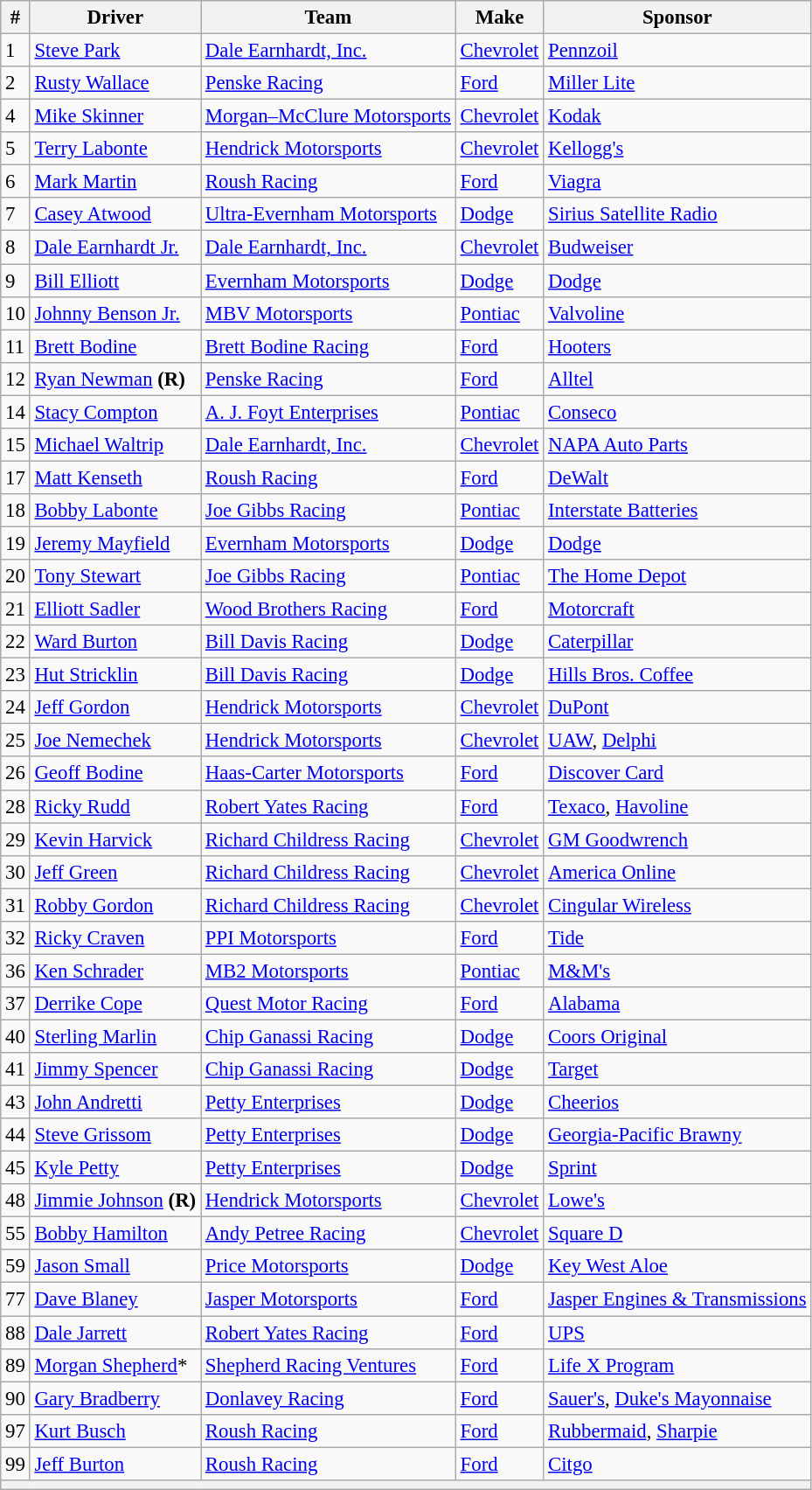<table class="wikitable" style="font-size:95%">
<tr>
<th>#</th>
<th>Driver</th>
<th>Team</th>
<th>Make</th>
<th>Sponsor</th>
</tr>
<tr>
<td>1</td>
<td><a href='#'>Steve Park</a></td>
<td><a href='#'>Dale Earnhardt, Inc.</a></td>
<td><a href='#'>Chevrolet</a></td>
<td><a href='#'>Pennzoil</a></td>
</tr>
<tr>
<td>2</td>
<td><a href='#'>Rusty Wallace</a></td>
<td><a href='#'>Penske Racing</a></td>
<td><a href='#'>Ford</a></td>
<td><a href='#'>Miller Lite</a></td>
</tr>
<tr>
<td>4</td>
<td><a href='#'>Mike Skinner</a></td>
<td><a href='#'>Morgan–McClure Motorsports</a></td>
<td><a href='#'>Chevrolet</a></td>
<td><a href='#'>Kodak</a></td>
</tr>
<tr>
<td>5</td>
<td><a href='#'>Terry Labonte</a></td>
<td><a href='#'>Hendrick Motorsports</a></td>
<td><a href='#'>Chevrolet</a></td>
<td><a href='#'>Kellogg's</a></td>
</tr>
<tr>
<td>6</td>
<td><a href='#'>Mark Martin</a></td>
<td><a href='#'>Roush Racing</a></td>
<td><a href='#'>Ford</a></td>
<td><a href='#'>Viagra</a></td>
</tr>
<tr>
<td>7</td>
<td><a href='#'>Casey Atwood</a></td>
<td><a href='#'>Ultra-Evernham Motorsports</a></td>
<td><a href='#'>Dodge</a></td>
<td><a href='#'>Sirius Satellite Radio</a></td>
</tr>
<tr>
<td>8</td>
<td><a href='#'>Dale Earnhardt Jr.</a></td>
<td><a href='#'>Dale Earnhardt, Inc.</a></td>
<td><a href='#'>Chevrolet</a></td>
<td><a href='#'>Budweiser</a></td>
</tr>
<tr>
<td>9</td>
<td><a href='#'>Bill Elliott</a></td>
<td><a href='#'>Evernham Motorsports</a></td>
<td><a href='#'>Dodge</a></td>
<td><a href='#'>Dodge</a></td>
</tr>
<tr>
<td>10</td>
<td><a href='#'>Johnny Benson Jr.</a></td>
<td><a href='#'>MBV Motorsports</a></td>
<td><a href='#'>Pontiac</a></td>
<td><a href='#'>Valvoline</a></td>
</tr>
<tr>
<td>11</td>
<td><a href='#'>Brett Bodine</a></td>
<td><a href='#'>Brett Bodine Racing</a></td>
<td><a href='#'>Ford</a></td>
<td><a href='#'>Hooters</a></td>
</tr>
<tr>
<td>12</td>
<td><a href='#'>Ryan Newman</a> <strong>(R)</strong></td>
<td><a href='#'>Penske Racing</a></td>
<td><a href='#'>Ford</a></td>
<td><a href='#'>Alltel</a></td>
</tr>
<tr>
<td>14</td>
<td><a href='#'>Stacy Compton</a></td>
<td><a href='#'>A. J. Foyt Enterprises</a></td>
<td><a href='#'>Pontiac</a></td>
<td><a href='#'>Conseco</a></td>
</tr>
<tr>
<td>15</td>
<td><a href='#'>Michael Waltrip</a></td>
<td><a href='#'>Dale Earnhardt, Inc.</a></td>
<td><a href='#'>Chevrolet</a></td>
<td><a href='#'>NAPA Auto Parts</a></td>
</tr>
<tr>
<td>17</td>
<td><a href='#'>Matt Kenseth</a></td>
<td><a href='#'>Roush Racing</a></td>
<td><a href='#'>Ford</a></td>
<td><a href='#'>DeWalt</a></td>
</tr>
<tr>
<td>18</td>
<td><a href='#'>Bobby Labonte</a></td>
<td><a href='#'>Joe Gibbs Racing</a></td>
<td><a href='#'>Pontiac</a></td>
<td><a href='#'>Interstate Batteries</a></td>
</tr>
<tr>
<td>19</td>
<td><a href='#'>Jeremy Mayfield</a></td>
<td><a href='#'>Evernham Motorsports</a></td>
<td><a href='#'>Dodge</a></td>
<td><a href='#'>Dodge</a></td>
</tr>
<tr>
<td>20</td>
<td><a href='#'>Tony Stewart</a></td>
<td><a href='#'>Joe Gibbs Racing</a></td>
<td><a href='#'>Pontiac</a></td>
<td><a href='#'>The Home Depot</a></td>
</tr>
<tr>
<td>21</td>
<td><a href='#'>Elliott Sadler</a></td>
<td><a href='#'>Wood Brothers Racing</a></td>
<td><a href='#'>Ford</a></td>
<td><a href='#'>Motorcraft</a></td>
</tr>
<tr>
<td>22</td>
<td><a href='#'>Ward Burton</a></td>
<td><a href='#'>Bill Davis Racing</a></td>
<td><a href='#'>Dodge</a></td>
<td><a href='#'>Caterpillar</a></td>
</tr>
<tr>
<td>23</td>
<td><a href='#'>Hut Stricklin</a></td>
<td><a href='#'>Bill Davis Racing</a></td>
<td><a href='#'>Dodge</a></td>
<td><a href='#'>Hills Bros. Coffee</a></td>
</tr>
<tr>
<td>24</td>
<td><a href='#'>Jeff Gordon</a></td>
<td><a href='#'>Hendrick Motorsports</a></td>
<td><a href='#'>Chevrolet</a></td>
<td><a href='#'>DuPont</a></td>
</tr>
<tr>
<td>25</td>
<td><a href='#'>Joe Nemechek</a></td>
<td><a href='#'>Hendrick Motorsports</a></td>
<td><a href='#'>Chevrolet</a></td>
<td><a href='#'>UAW</a>, <a href='#'>Delphi</a></td>
</tr>
<tr>
<td>26</td>
<td><a href='#'>Geoff Bodine</a></td>
<td><a href='#'>Haas-Carter Motorsports</a></td>
<td><a href='#'>Ford</a></td>
<td><a href='#'>Discover Card</a></td>
</tr>
<tr>
<td>28</td>
<td><a href='#'>Ricky Rudd</a></td>
<td><a href='#'>Robert Yates Racing</a></td>
<td><a href='#'>Ford</a></td>
<td><a href='#'>Texaco</a>, <a href='#'>Havoline</a></td>
</tr>
<tr>
<td>29</td>
<td><a href='#'>Kevin Harvick</a></td>
<td><a href='#'>Richard Childress Racing</a></td>
<td><a href='#'>Chevrolet</a></td>
<td><a href='#'>GM Goodwrench</a></td>
</tr>
<tr>
<td>30</td>
<td><a href='#'>Jeff Green</a></td>
<td><a href='#'>Richard Childress Racing</a></td>
<td><a href='#'>Chevrolet</a></td>
<td><a href='#'>America Online</a></td>
</tr>
<tr>
<td>31</td>
<td><a href='#'>Robby Gordon</a></td>
<td><a href='#'>Richard Childress Racing</a></td>
<td><a href='#'>Chevrolet</a></td>
<td><a href='#'>Cingular Wireless</a></td>
</tr>
<tr>
<td>32</td>
<td><a href='#'>Ricky Craven</a></td>
<td><a href='#'>PPI Motorsports</a></td>
<td><a href='#'>Ford</a></td>
<td><a href='#'>Tide</a></td>
</tr>
<tr>
<td>36</td>
<td><a href='#'>Ken Schrader</a></td>
<td><a href='#'>MB2 Motorsports</a></td>
<td><a href='#'>Pontiac</a></td>
<td><a href='#'>M&M's</a></td>
</tr>
<tr>
<td>37</td>
<td><a href='#'>Derrike Cope</a></td>
<td><a href='#'>Quest Motor Racing</a></td>
<td><a href='#'>Ford</a></td>
<td><a href='#'>Alabama</a></td>
</tr>
<tr>
<td>40</td>
<td><a href='#'>Sterling Marlin</a></td>
<td><a href='#'>Chip Ganassi Racing</a></td>
<td><a href='#'>Dodge</a></td>
<td><a href='#'>Coors Original</a></td>
</tr>
<tr>
<td>41</td>
<td><a href='#'>Jimmy Spencer</a></td>
<td><a href='#'>Chip Ganassi Racing</a></td>
<td><a href='#'>Dodge</a></td>
<td><a href='#'>Target</a></td>
</tr>
<tr>
<td>43</td>
<td><a href='#'>John Andretti</a></td>
<td><a href='#'>Petty Enterprises</a></td>
<td><a href='#'>Dodge</a></td>
<td><a href='#'>Cheerios</a></td>
</tr>
<tr>
<td>44</td>
<td><a href='#'>Steve Grissom</a></td>
<td><a href='#'>Petty Enterprises</a></td>
<td><a href='#'>Dodge</a></td>
<td><a href='#'>Georgia-Pacific Brawny</a></td>
</tr>
<tr>
<td>45</td>
<td><a href='#'>Kyle Petty</a></td>
<td><a href='#'>Petty Enterprises</a></td>
<td><a href='#'>Dodge</a></td>
<td><a href='#'>Sprint</a></td>
</tr>
<tr>
<td>48</td>
<td><a href='#'>Jimmie Johnson</a> <strong>(R)</strong></td>
<td><a href='#'>Hendrick Motorsports</a></td>
<td><a href='#'>Chevrolet</a></td>
<td><a href='#'>Lowe's</a></td>
</tr>
<tr>
<td>55</td>
<td><a href='#'>Bobby Hamilton</a></td>
<td><a href='#'>Andy Petree Racing</a></td>
<td><a href='#'>Chevrolet</a></td>
<td><a href='#'>Square D</a></td>
</tr>
<tr>
<td>59</td>
<td><a href='#'>Jason Small</a></td>
<td><a href='#'>Price Motorsports</a></td>
<td><a href='#'>Dodge</a></td>
<td><a href='#'>Key West Aloe</a></td>
</tr>
<tr>
<td>77</td>
<td><a href='#'>Dave Blaney</a></td>
<td><a href='#'>Jasper Motorsports</a></td>
<td><a href='#'>Ford</a></td>
<td><a href='#'>Jasper Engines & Transmissions</a></td>
</tr>
<tr>
<td>88</td>
<td><a href='#'>Dale Jarrett</a></td>
<td><a href='#'>Robert Yates Racing</a></td>
<td><a href='#'>Ford</a></td>
<td><a href='#'>UPS</a></td>
</tr>
<tr>
<td>89</td>
<td><a href='#'>Morgan Shepherd</a>*</td>
<td><a href='#'>Shepherd Racing Ventures</a></td>
<td><a href='#'>Ford</a></td>
<td><a href='#'>Life X Program</a></td>
</tr>
<tr>
<td>90</td>
<td><a href='#'>Gary Bradberry</a></td>
<td><a href='#'>Donlavey Racing</a></td>
<td><a href='#'>Ford</a></td>
<td><a href='#'>Sauer's</a>, <a href='#'>Duke's Mayonnaise</a></td>
</tr>
<tr>
<td>97</td>
<td><a href='#'>Kurt Busch</a></td>
<td><a href='#'>Roush Racing</a></td>
<td><a href='#'>Ford</a></td>
<td><a href='#'>Rubbermaid</a>, <a href='#'>Sharpie</a></td>
</tr>
<tr>
<td>99</td>
<td><a href='#'>Jeff Burton</a></td>
<td><a href='#'>Roush Racing</a></td>
<td><a href='#'>Ford</a></td>
<td><a href='#'>Citgo</a></td>
</tr>
<tr>
<th colspan="5"></th>
</tr>
</table>
